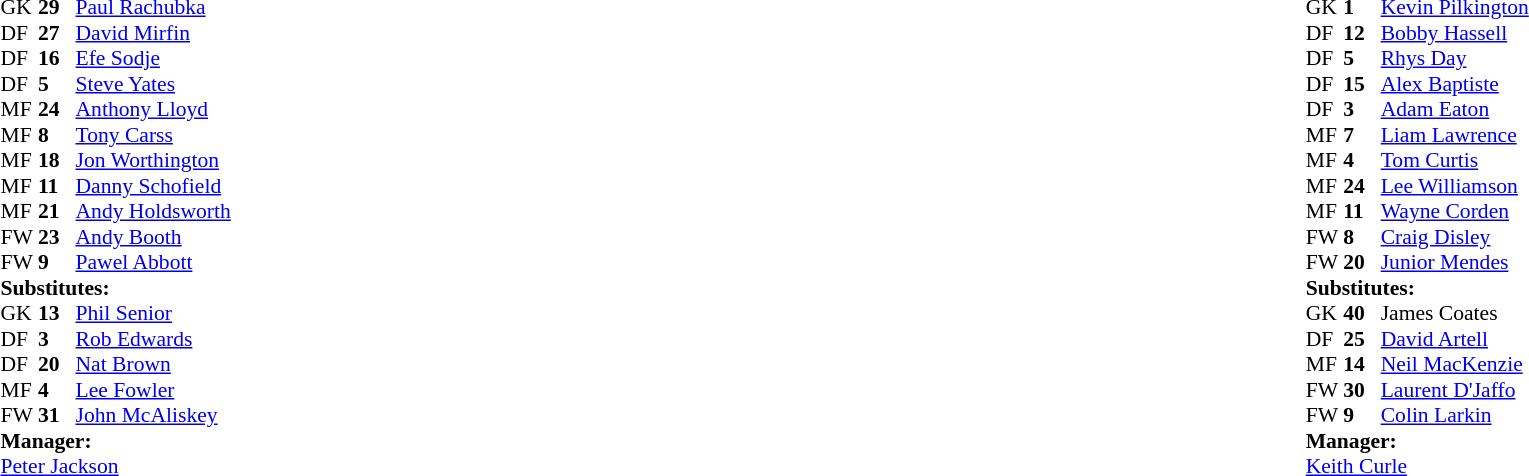<table width="100%">
<tr>
<td valign="top" width="50%"><br><table style="font-size: 90%" cellspacing="0" cellpadding="0">
<tr>
<td colspan="4"></td>
</tr>
<tr>
<th width="25"></th>
<th width="25"></th>
</tr>
<tr>
<td>GK</td>
<td><strong>29</strong></td>
<td><a href='#'>Paul Rachubka</a></td>
</tr>
<tr>
<td>DF</td>
<td><strong>27</strong></td>
<td><a href='#'>David Mirfin</a></td>
</tr>
<tr>
<td>DF</td>
<td><strong>16</strong></td>
<td><a href='#'>Efe Sodje</a></td>
<td></td>
</tr>
<tr>
<td>DF</td>
<td><strong>5</strong></td>
<td><a href='#'>Steve Yates</a></td>
</tr>
<tr>
<td>MF</td>
<td><strong>24</strong></td>
<td><a href='#'>Anthony Lloyd</a></td>
<td></td>
</tr>
<tr>
<td>MF</td>
<td><strong>8</strong></td>
<td><a href='#'>Tony Carss</a></td>
</tr>
<tr>
<td>MF</td>
<td><strong>18</strong></td>
<td><a href='#'>Jon Worthington</a></td>
<td></td>
</tr>
<tr>
<td>MF</td>
<td><strong>11</strong></td>
<td><a href='#'>Danny Schofield</a></td>
</tr>
<tr>
<td>MF</td>
<td><strong>21</strong></td>
<td><a href='#'>Andy Holdsworth</a></td>
</tr>
<tr>
<td>FW</td>
<td><strong>23</strong></td>
<td><a href='#'>Andy Booth</a></td>
</tr>
<tr>
<td>FW</td>
<td><strong>9</strong></td>
<td><a href='#'>Pawel Abbott</a></td>
<td></td>
</tr>
<tr>
<td colspan=4><strong>Substitutes:</strong></td>
</tr>
<tr>
<td>GK</td>
<td><strong>13</strong></td>
<td><a href='#'>Phil Senior</a></td>
</tr>
<tr>
<td>DF</td>
<td><strong>3</strong></td>
<td><a href='#'>Rob Edwards</a></td>
<td></td>
</tr>
<tr>
<td>DF</td>
<td><strong>20</strong></td>
<td><a href='#'>Nat Brown</a></td>
</tr>
<tr>
<td>MF</td>
<td><strong>4</strong></td>
<td><a href='#'>Lee Fowler</a></td>
<td></td>
</tr>
<tr>
<td>FW</td>
<td><strong>31</strong></td>
<td><a href='#'>John McAliskey</a></td>
<td></td>
</tr>
<tr>
<td colspan=4><strong>Manager:</strong></td>
</tr>
<tr>
<td colspan="4"><a href='#'>Peter Jackson</a></td>
</tr>
</table>
</td>
<td valign="top" width="50%"><br><table style="font-size: 90%" cellspacing="0" cellpadding="0" align="center">
<tr>
<td colspan="4"></td>
</tr>
<tr>
<th width="25"></th>
<th width="25"></th>
</tr>
<tr>
<td>GK</td>
<td><strong>1</strong></td>
<td><a href='#'>Kevin Pilkington</a></td>
</tr>
<tr>
<td>DF</td>
<td><strong>12</strong></td>
<td><a href='#'>Bobby Hassell</a></td>
<td></td>
</tr>
<tr>
<td>DF</td>
<td><strong>5</strong></td>
<td><a href='#'>Rhys Day</a></td>
</tr>
<tr>
<td>DF</td>
<td><strong>15</strong></td>
<td><a href='#'>Alex Baptiste</a></td>
</tr>
<tr>
<td>DF</td>
<td><strong>3</strong></td>
<td><a href='#'>Adam Eaton</a></td>
<td></td>
</tr>
<tr>
<td>MF</td>
<td><strong>7</strong></td>
<td><a href='#'>Liam Lawrence</a></td>
</tr>
<tr>
<td>MF</td>
<td><strong>4</strong></td>
<td><a href='#'>Tom Curtis</a></td>
</tr>
<tr>
<td>MF</td>
<td><strong>24</strong></td>
<td><a href='#'>Lee Williamson</a></td>
<td></td>
</tr>
<tr>
<td>MF</td>
<td><strong>11</strong></td>
<td><a href='#'>Wayne Corden</a></td>
</tr>
<tr>
<td>FW</td>
<td><strong>8</strong></td>
<td><a href='#'>Craig Disley</a></td>
<td></td>
</tr>
<tr>
<td>FW</td>
<td><strong>20</strong></td>
<td><a href='#'>Junior Mendes</a></td>
<td></td>
</tr>
<tr>
<td colspan=4><strong>Substitutes:</strong></td>
</tr>
<tr>
<td>GK</td>
<td><strong>40</strong></td>
<td>James Coates</td>
</tr>
<tr>
<td>DF</td>
<td><strong>25</strong></td>
<td><a href='#'>David Artell</a></td>
</tr>
<tr>
<td>MF</td>
<td><strong>14</strong></td>
<td><a href='#'>Neil MacKenzie</a></td>
<td></td>
</tr>
<tr>
<td>FW</td>
<td><strong>30</strong></td>
<td><a href='#'>Laurent D'Jaffo</a></td>
<td></td>
</tr>
<tr>
<td>FW</td>
<td><strong>9</strong></td>
<td><a href='#'>Colin Larkin</a></td>
<td></td>
</tr>
<tr>
<td colspan=4><strong>Manager:</strong></td>
</tr>
<tr>
<td colspan="4"><a href='#'>Keith Curle</a></td>
</tr>
</table>
</td>
</tr>
</table>
